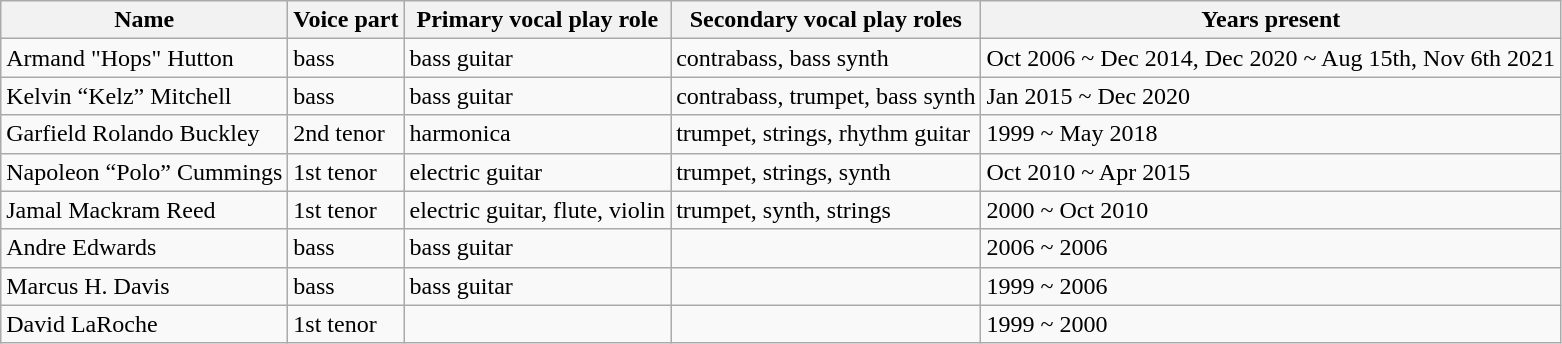<table class="wikitable">
<tr>
<th>Name</th>
<th>Voice part</th>
<th>Primary vocal play role</th>
<th>Secondary vocal play roles</th>
<th>Years present</th>
</tr>
<tr>
<td>Armand "Hops" Hutton</td>
<td>bass</td>
<td>bass guitar</td>
<td>contrabass, bass synth</td>
<td>Oct 2006 ~ Dec 2014, Dec 2020 ~ Aug 15th, Nov 6th 2021</td>
</tr>
<tr>
<td>Kelvin “Kelz” Mitchell</td>
<td>bass</td>
<td>bass guitar</td>
<td>contrabass, trumpet, bass synth</td>
<td>Jan 2015 ~ Dec 2020</td>
</tr>
<tr>
<td>Garfield Rolando Buckley</td>
<td>2nd tenor</td>
<td>harmonica</td>
<td>trumpet, strings, rhythm guitar</td>
<td>1999 ~ May 2018</td>
</tr>
<tr>
<td>Napoleon “Polo” Cummings</td>
<td>1st tenor</td>
<td>electric guitar</td>
<td>trumpet, strings, synth</td>
<td>Oct 2010 ~ Apr 2015</td>
</tr>
<tr>
<td>Jamal Mackram Reed</td>
<td>1st tenor</td>
<td>electric guitar, flute, violin</td>
<td>trumpet, synth, strings</td>
<td>2000 ~ Oct 2010</td>
</tr>
<tr>
<td>Andre Edwards</td>
<td>bass</td>
<td>bass guitar</td>
<td></td>
<td>2006 ~ 2006</td>
</tr>
<tr>
<td>Marcus H. Davis</td>
<td>bass</td>
<td>bass guitar</td>
<td></td>
<td>1999 ~ 2006</td>
</tr>
<tr>
<td>David LaRoche</td>
<td>1st tenor</td>
<td></td>
<td></td>
<td>1999 ~ 2000</td>
</tr>
</table>
